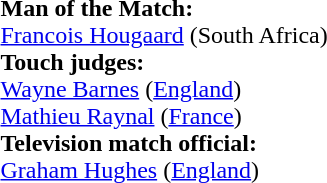<table style="width:50%">
<tr>
<td><br><strong>Man of the Match:</strong>
<br><a href='#'>Francois Hougaard</a> (South Africa)<br><strong>Touch judges:</strong>
<br><a href='#'>Wayne Barnes</a> (<a href='#'>England</a>)
<br><a href='#'>Mathieu Raynal</a> (<a href='#'>France</a>)
<br><strong>Television match official:</strong>
<br><a href='#'>Graham Hughes</a> (<a href='#'>England</a>)</td>
</tr>
</table>
